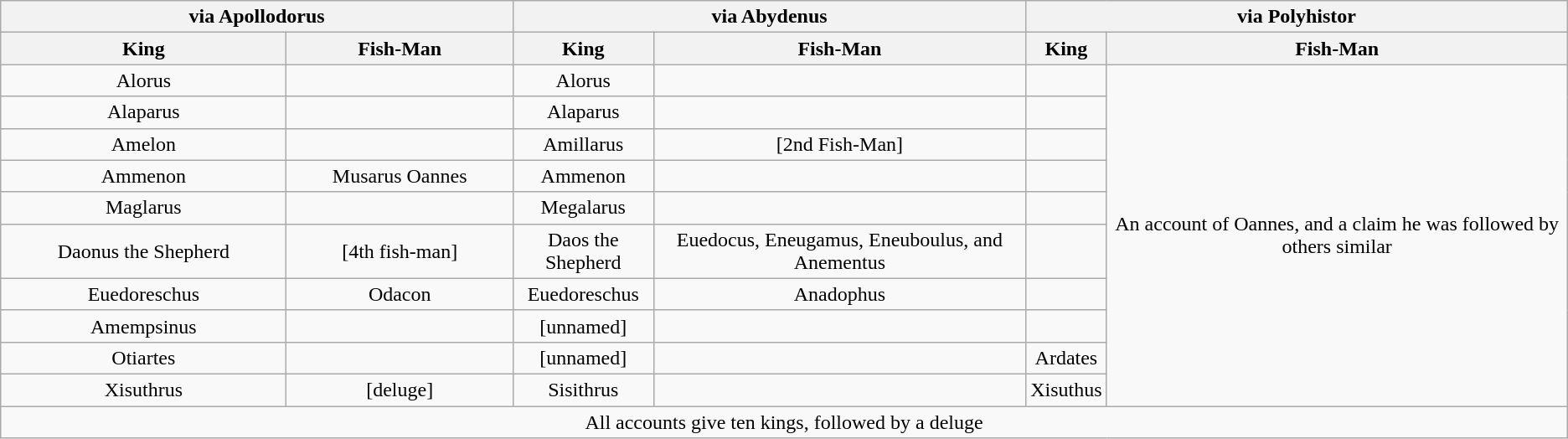<table class="wikitable" style="text-align:center;">
<tr>
<th colspan=2 style="width:33%;">via Apollodorus</th>
<th colspan=2 style="width:33%;">via Abydenus</th>
<th colspan=2 style="width:34%;">via Polyhistor</th>
</tr>
<tr>
<th>King</th>
<th>Fish-Man</th>
<th>King</th>
<th>Fish-Man</th>
<th>King</th>
<th>Fish-Man</th>
</tr>
<tr>
<td> Alorus</td>
<td></td>
<td>Alorus</td>
<td></td>
<td></td>
<td rowspan=10 style="align:top;"> An account of Oannes, and a claim he was followed by others similar</td>
</tr>
<tr>
<td>Alaparus</td>
<td></td>
<td>Alaparus</td>
<td></td>
<td></td>
</tr>
<tr>
<td>Amelon</td>
<td></td>
<td>Amillarus</td>
<td>[2nd Fish-Man]</td>
<td></td>
</tr>
<tr>
<td>Ammenon</td>
<td> Musarus Oannes</td>
<td>Ammenon</td>
<td></td>
<td></td>
</tr>
<tr>
<td>Maglarus</td>
<td></td>
<td>Megalarus</td>
<td></td>
<td></td>
</tr>
<tr>
<td>Daonus the Shepherd</td>
<td> [4th fish-man]</td>
<td>Daos the Shepherd</td>
<td> Euedocus, Eneugamus, Eneuboulus, and Anementus</td>
<td></td>
</tr>
<tr>
<td>Euedoreschus</td>
<td> Odacon</td>
<td>Euedoreschus</td>
<td>Anadophus</td>
<td></td>
</tr>
<tr>
<td> Amempsinus</td>
<td></td>
<td> [unnamed]</td>
<td></td>
<td></td>
</tr>
<tr>
<td>Otiartes</td>
<td></td>
<td> [unnamed]</td>
<td></td>
<td>Ardates</td>
</tr>
<tr>
<td>Xisuthrus</td>
<td> [deluge]</td>
<td> Sisithrus</td>
<td></td>
<td>Xisuthus</td>
</tr>
<tr>
<td colspan=6>All accounts give ten kings, followed by a deluge</td>
</tr>
</table>
